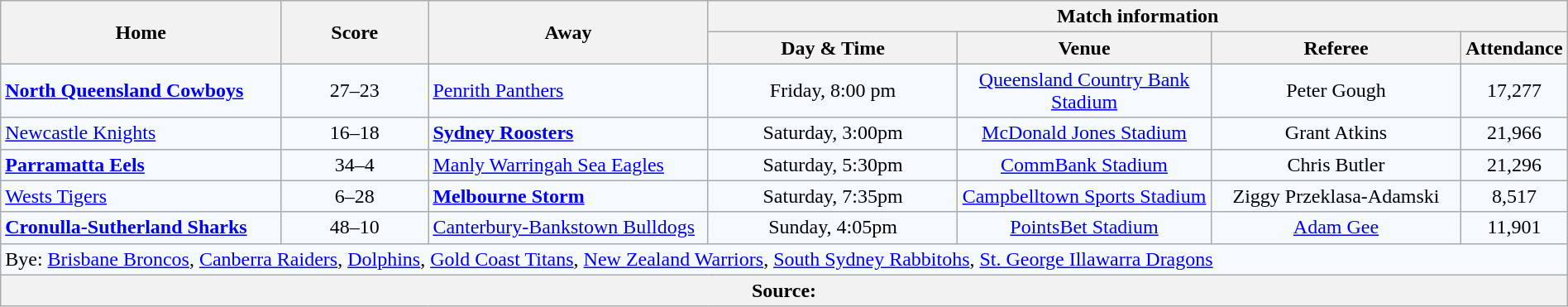<table class="wikitable" style="border-collapse:collapse; text-align:center; width:100%;">
<tr style="text-align:center; background:#f5faff;"  style="background:#c1d8ff;">
<th rowspan="2" style="width:19%;">Home</th>
<th rowspan="2" style="width:10%;">Score</th>
<th rowspan="2" style="width:19%;">Away</th>
<th colspan="4">Match information</th>
</tr>
<tr style="text-align:center; background:#f5faff;"  style="background:#efefef;">
<th width="17%">Day & Time</th>
<th width="17%">Venue</th>
<th width="17%">Referee</th>
<th width="5%">Attendance</th>
</tr>
<tr style="text-align:center; background:#f5faff;">
<td align="left"><strong> <a href='#'>North Queensland Cowboys</a></strong></td>
<td>27–23</td>
<td align="left"> <a href='#'>Penrith Panthers</a></td>
<td>Friday, 8:00 pm</td>
<td><a href='#'>Queensland Country Bank Stadium</a></td>
<td>Peter Gough</td>
<td>17,277</td>
</tr>
<tr style="text-align:center; background:#f5faff;">
<td align="left"> <a href='#'>Newcastle Knights</a></td>
<td>16–18</td>
<td align="left"><strong> <a href='#'>Sydney Roosters</a></strong></td>
<td>Saturday, 3:00pm</td>
<td><a href='#'>McDonald Jones Stadium</a></td>
<td>Grant Atkins</td>
<td>21,966</td>
</tr>
<tr style="text-align:center; background:#f5faff;">
<td align="left"><strong> <a href='#'>Parramatta Eels</a></strong></td>
<td>34–4</td>
<td align="left"> <a href='#'>Manly Warringah Sea Eagles</a></td>
<td>Saturday, 5:30pm</td>
<td><a href='#'>CommBank Stadium</a></td>
<td>Chris Butler</td>
<td>21,296</td>
</tr>
<tr style="text-align:center; background:#f5faff;">
<td align="left"> <a href='#'>Wests Tigers</a></td>
<td>6–28</td>
<td align="left"><strong> <a href='#'>Melbourne Storm</a></strong></td>
<td>Saturday, 7:35pm</td>
<td><a href='#'>Campbelltown Sports Stadium</a></td>
<td>Ziggy Przeklasa-Adamski</td>
<td>8,517</td>
</tr>
<tr style="text-align:center; background:#f5faff;">
<td align="left"><strong> <a href='#'>Cronulla-Sutherland Sharks</a></strong></td>
<td>48–10</td>
<td align="left"> <a href='#'>Canterbury-Bankstown Bulldogs</a></td>
<td>Sunday, 4:05pm</td>
<td><a href='#'>PointsBet Stadium</a></td>
<td><a href='#'>Adam Gee</a></td>
<td>11,901</td>
</tr>
<tr style="text-align:center; background:#f5faff;">
<td colspan="7" align="left">Bye:  <a href='#'>Brisbane Broncos</a>,  <a href='#'>Canberra Raiders</a>,  <a href='#'>Dolphins</a>,  <a href='#'>Gold Coast Titans</a>,  <a href='#'>New Zealand Warriors</a>,  <a href='#'>South Sydney Rabbitohs</a>,  <a href='#'>St. George Illawarra Dragons</a></td>
</tr>
<tr style="text-align:center; background:#f5faff;">
<th colspan="7" align="left">Source:</th>
</tr>
</table>
